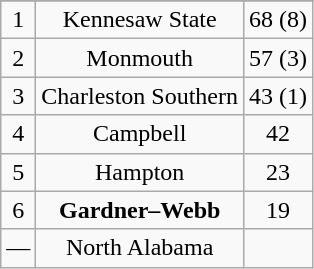<table class="wikitable" style="display: inline-table;">
<tr align="center">
</tr>
<tr align="center">
<td>1</td>
<td>Kennesaw State</td>
<td>68 (8)</td>
</tr>
<tr align="center">
<td>2</td>
<td>Monmouth</td>
<td>57 (3)</td>
</tr>
<tr align="center">
<td>3</td>
<td>Charleston Southern</td>
<td>43 (1)</td>
</tr>
<tr align="center">
<td>4</td>
<td>Campbell</td>
<td>42</td>
</tr>
<tr align="center">
<td>5</td>
<td>Hampton</td>
<td>23</td>
</tr>
<tr align="center">
<td>6</td>
<td><strong>Gardner–Webb</strong></td>
<td>19</td>
</tr>
<tr align="center">
<td>—</td>
<td>North Alabama</td>
<td></td>
</tr>
</table>
